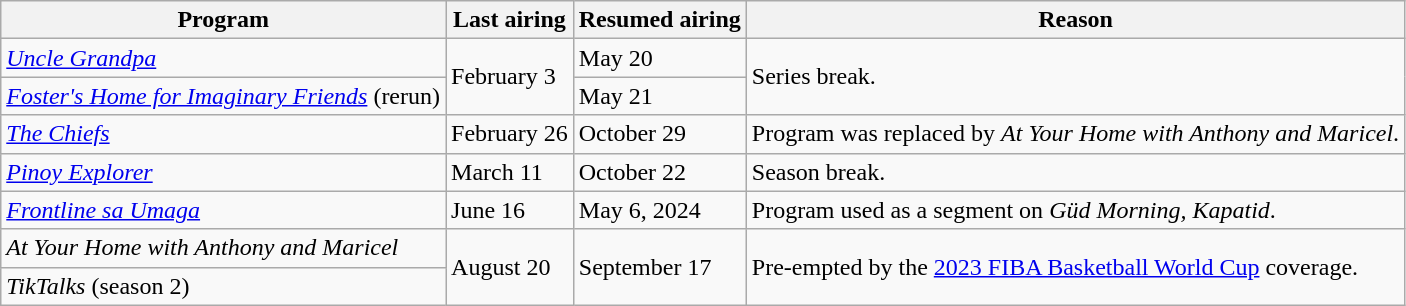<table class="wikitable">
<tr>
<th>Program</th>
<th>Last airing</th>
<th>Resumed airing</th>
<th>Reason</th>
</tr>
<tr>
<td><em><a href='#'>Uncle Grandpa</a></em></td>
<td rowspan="2">February 3</td>
<td>May 20</td>
<td rowspan="2">Series break.</td>
</tr>
<tr>
<td><em><a href='#'>Foster's Home for Imaginary Friends</a></em> (rerun)</td>
<td>May 21</td>
</tr>
<tr>
<td><em><a href='#'>The Chiefs</a></em></td>
<td>February 26</td>
<td>October 29</td>
<td>Program was replaced by <em>At Your Home with Anthony and Maricel</em>.</td>
</tr>
<tr>
<td><em><a href='#'>Pinoy Explorer</a></em></td>
<td>March 11</td>
<td>October 22</td>
<td>Season break.</td>
</tr>
<tr>
<td><em><a href='#'>Frontline sa Umaga</a></em></td>
<td>June 16</td>
<td>May 6, 2024</td>
<td>Program used as a segment on <em>Güd Morning, Kapatid</em>.</td>
</tr>
<tr>
<td><em>At Your Home with Anthony and Maricel</em></td>
<td rowspan="2">August 20</td>
<td rowspan="2">September 17</td>
<td rowspan="2">Pre-empted by the <a href='#'>2023 FIBA Basketball World Cup</a> coverage.</td>
</tr>
<tr>
<td><em>TikTalks</em> (season 2)</td>
</tr>
</table>
